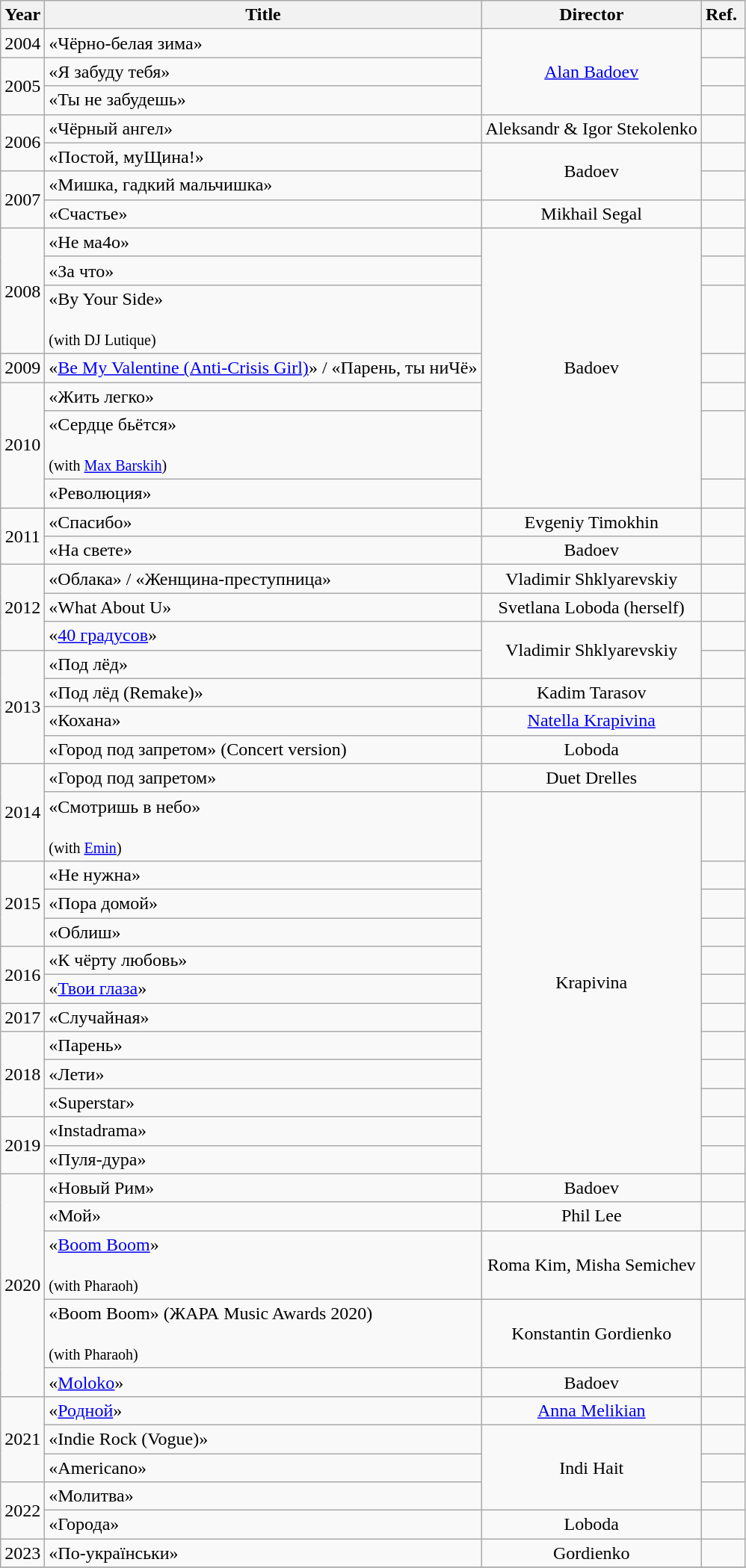<table class="wikitable plainrowheaders" style="text-align:center;">
<tr>
<th>Year</th>
<th>Title</th>
<th>Director</th>
<th>Ref. </th>
</tr>
<tr>
<td>2004</td>
<td align="left">«Чёрно-белая зима»</td>
<td rowspan="3"><a href='#'>Alan Badoev</a></td>
<td></td>
</tr>
<tr>
<td rowspan="2">2005</td>
<td align="left">«Я забуду тебя»</td>
<td></td>
</tr>
<tr>
<td align="left">«Ты не забудешь»</td>
<td></td>
</tr>
<tr>
<td rowspan="2">2006</td>
<td align="left">«Чёрный ангел»</td>
<td>Aleksandr & Igor Stekolenko</td>
<td></td>
</tr>
<tr>
<td align="left">«Постой, муЩина!»</td>
<td rowspan="2">Badoev</td>
<td></td>
</tr>
<tr>
<td rowspan="2">2007</td>
<td align="left">«Мишка, гадкий мальчишка»</td>
<td></td>
</tr>
<tr>
<td align="left">«Счастье»</td>
<td align="center">Mikhail Segal</td>
<td></td>
</tr>
<tr>
<td rowspan="3">2008</td>
<td align="left">«Не ма4о»</td>
<td rowspan="7">Badoev</td>
<td></td>
</tr>
<tr>
<td align="left">«За что»</td>
<td></td>
</tr>
<tr>
<td align="left">«By Your Side»<br><br> <small>(with DJ Lutique)</small></td>
<td></td>
</tr>
<tr>
<td>2009</td>
<td align="left">«<a href='#'>Be My Valentine (Anti-Crisis Girl)</a>» / «Парень, ты ниЧё»</td>
<td></td>
</tr>
<tr>
<td rowspan="3">2010</td>
<td align="left">«Жить легко»</td>
<td></td>
</tr>
<tr>
<td align="left">«Сердце бьётся»<br><br> <small>(with <a href='#'>Max Barskih</a>)</small></td>
<td></td>
</tr>
<tr>
<td align="left">«Революция»</td>
<td></td>
</tr>
<tr>
<td rowspan="2">2011</td>
<td align="left">«Спасибо»</td>
<td>Evgeniy Timokhin</td>
<td></td>
</tr>
<tr>
<td align="left">«На свете»</td>
<td>Badoev</td>
<td></td>
</tr>
<tr>
<td rowspan="3">2012</td>
<td align="left">«Облака» / «Женщина-преступница»</td>
<td>Vladimir Shklyarevskiy</td>
<td></td>
</tr>
<tr>
<td align="left">«What About U»</td>
<td>Svetlana Loboda (herself)</td>
<td></td>
</tr>
<tr>
<td align="left">«<a href='#'>40 градусов</a>»</td>
<td rowspan="2">Vladimir Shklyarevskiy</td>
<td></td>
</tr>
<tr>
<td rowspan="4">2013</td>
<td align="left">«Под лёд»</td>
<td></td>
</tr>
<tr>
<td align="left">«Под лёд (Remake)»</td>
<td>Kadim Tarasov</td>
<td></td>
</tr>
<tr>
<td align="left">«Кохана»</td>
<td><a href='#'>Natella Krapivina</a></td>
<td></td>
</tr>
<tr>
<td align="left">«Город под запретом» (Concert version)</td>
<td>Loboda</td>
<td></td>
</tr>
<tr>
<td rowspan="2">2014</td>
<td align="left">«Город под запретом»</td>
<td>Duet Drelles</td>
<td></td>
</tr>
<tr>
<td align="left">«Смотришь в небо»<br><br> <small>(with <a href='#'>Emin</a>)</small></td>
<td rowspan="12">Krapivina</td>
<td></td>
</tr>
<tr>
<td rowspan="3">2015</td>
<td align="left">«Не нужна»</td>
<td></td>
</tr>
<tr>
<td align="left">«Пора домой»</td>
<td></td>
</tr>
<tr>
<td align="left">«Облиш»</td>
<td></td>
</tr>
<tr>
<td rowspan="2">2016</td>
<td align="left">«К чёрту любовь»</td>
<td></td>
</tr>
<tr>
<td align="left">«<a href='#'>Твои глаза</a>»</td>
<td></td>
</tr>
<tr>
<td>2017</td>
<td align="left">«Случайная»</td>
<td></td>
</tr>
<tr>
<td rowspan="3">2018</td>
<td align="left">«Парень»</td>
<td></td>
</tr>
<tr>
<td align="left">«Лети»</td>
<td></td>
</tr>
<tr>
<td align="left">«Superstar»</td>
<td></td>
</tr>
<tr>
<td rowspan="2">2019</td>
<td align="left">«Instadrama»</td>
<td></td>
</tr>
<tr>
<td align="left">«Пуля-дура»</td>
<td></td>
</tr>
<tr>
<td rowspan="5">2020</td>
<td align="left">«Новый Рим»</td>
<td>Badoev</td>
<td></td>
</tr>
<tr>
<td align="left">«Мой»</td>
<td>Phil Lee</td>
<td></td>
</tr>
<tr>
<td align="left">«<a href='#'>Boom Boom</a>»<br><br> <small>(with Pharaoh)</small></td>
<td>Roma Kim, Misha Semichev</td>
<td></td>
</tr>
<tr>
<td align="left">«Boom Boom» (ЖАРА Music Awards 2020)<br><br> <small>(with Pharaoh)</small></td>
<td>Konstantin Gordienko</td>
<td></td>
</tr>
<tr>
<td align="left">«<a href='#'>Moloko</a>»</td>
<td>Badoev</td>
<td></td>
</tr>
<tr>
<td rowspan="3">2021</td>
<td align="left">«<a href='#'>Родной</a>»</td>
<td><a href='#'>Anna Melikian</a></td>
<td></td>
</tr>
<tr>
<td align="left">«Indie Rock (Vogue)»</td>
<td rowspan="3" align="center">Indi Hait</td>
<td></td>
</tr>
<tr>
<td align="left">«Americano»</td>
<td></td>
</tr>
<tr>
<td rowspan="2">2022</td>
<td align="left">«Молитва»</td>
<td></td>
</tr>
<tr>
<td align="left">«Города»</td>
<td align="center">Loboda</td>
<td></td>
</tr>
<tr>
<td>2023</td>
<td align="left">«По-украïнськи»</td>
<td align="center">Gordienko</td>
<td></td>
</tr>
<tr>
</tr>
</table>
